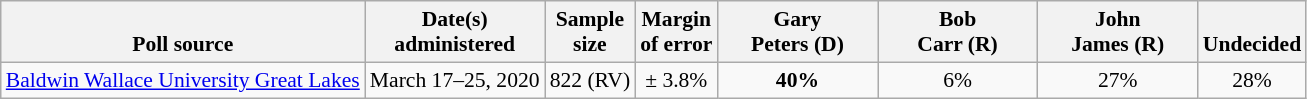<table class="wikitable" style="font-size:90%;text-align:center;">
<tr valign=bottom>
<th>Poll source</th>
<th>Date(s)<br>administered</th>
<th>Sample<br>size</th>
<th>Margin<br>of error</th>
<th style="width:100px;">Gary<br>Peters (D)</th>
<th style="width:100px;">Bob<br>Carr (R)</th>
<th style="width:100px;">John<br>James (R)</th>
<th>Undecided</th>
</tr>
<tr>
<td style="text-align:left;"><a href='#'>Baldwin Wallace University Great Lakes</a></td>
<td>March 17–25, 2020</td>
<td>822 (RV)</td>
<td>± 3.8%</td>
<td><strong>40%</strong></td>
<td>6%</td>
<td>27%</td>
<td>28%</td>
</tr>
</table>
